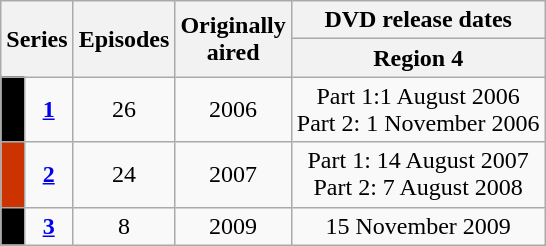<table class="wikitable">
<tr>
<th colspan=2 rowspan=2>Series</th>
<th rowspan=2>Episodes</th>
<th rowspan=2>Originally<br>aired</th>
<th colspan=3>DVD release dates</th>
</tr>
<tr>
<th>Region 4</th>
</tr>
<tr>
<td style="background:#000; height:10px;"></td>
<td style="text-align:center;"><strong><a href='#'>1</a></strong></td>
<td style="text-align:center;">26</td>
<td style="text-align:center;">2006</td>
<td style="text-align:center;">Part 1:1 August 2006 <br>Part 2: 1 November 2006</td>
</tr>
<tr>
<td style="background:#c30; height:10px;"></td>
<td style="text-align:center;"><strong><a href='#'>2</a></strong></td>
<td style="text-align:center;">24</td>
<td style="text-align:center;">2007</td>
<td style="text-align:center;">Part 1: 14 August 2007<br>Part 2: 7 August 2008</td>
</tr>
<tr>
<td style="background:#000; height:10px;"></td>
<td style="text-align:center;"><strong><a href='#'>3</a></strong></td>
<td style="text-align:center;">8</td>
<td style="text-align:center;">2009</td>
<td style="text-align:center;">15 November 2009</td>
</tr>
</table>
